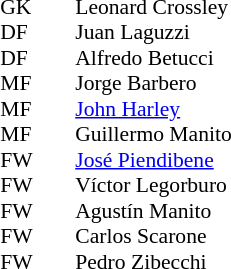<table style="font-size:90%; margin:0.2em auto;" cellspacing="0" cellpadding="0">
<tr>
<th width="25"></th>
<th width="25"></th>
</tr>
<tr>
<td>GK</td>
<td></td>
<td> Leonard Crossley</td>
</tr>
<tr>
<td>DF</td>
<td></td>
<td> Juan Laguzzi</td>
</tr>
<tr>
<td>DF</td>
<td></td>
<td> Alfredo Betucci</td>
</tr>
<tr>
<td>MF</td>
<td></td>
<td> Jorge Barbero</td>
</tr>
<tr>
<td>MF</td>
<td></td>
<td> <a href='#'>John Harley</a></td>
</tr>
<tr>
<td>MF</td>
<td></td>
<td> Guillermo Manito</td>
</tr>
<tr>
<td>FW</td>
<td></td>
<td> <a href='#'>José Piendibene</a></td>
</tr>
<tr>
<td>FW</td>
<td></td>
<td> Víctor Legorburo</td>
</tr>
<tr>
<td>FW</td>
<td></td>
<td> Agustín Manito</td>
</tr>
<tr>
<td>FW</td>
<td></td>
<td> Carlos Scarone</td>
</tr>
<tr>
<td>FW</td>
<td></td>
<td> Pedro Zibecchi</td>
</tr>
<tr>
</tr>
</table>
